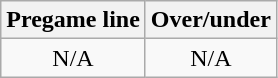<table class="wikitable">
<tr align="center">
<th style=>Pregame line</th>
<th style=>Over/under</th>
</tr>
<tr align="center">
<td>N/A</td>
<td>N/A</td>
</tr>
</table>
